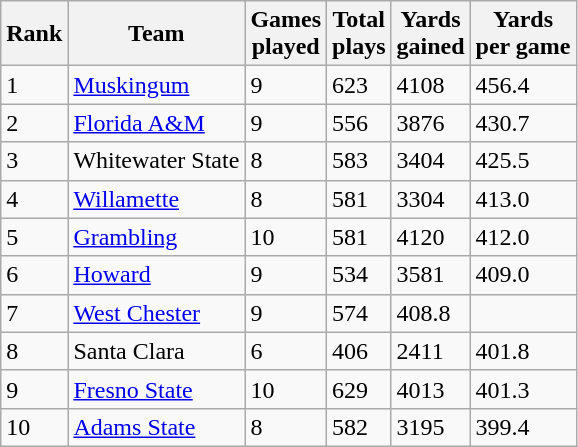<table class="wikitable sortable">
<tr>
<th>Rank</th>
<th>Team</th>
<th>Games<br>played</th>
<th>Total<br>plays</th>
<th>Yards<br>gained</th>
<th>Yards<br>per game</th>
</tr>
<tr>
<td>1</td>
<td><a href='#'>Muskingum</a></td>
<td>9</td>
<td>623</td>
<td>4108</td>
<td>456.4</td>
</tr>
<tr>
<td>2</td>
<td><a href='#'>Florida A&M</a></td>
<td>9</td>
<td>556</td>
<td>3876</td>
<td>430.7</td>
</tr>
<tr>
<td>3</td>
<td>Whitewater State</td>
<td>8</td>
<td>583</td>
<td>3404</td>
<td>425.5</td>
</tr>
<tr>
<td>4</td>
<td><a href='#'>Willamette</a></td>
<td>8</td>
<td>581</td>
<td>3304</td>
<td>413.0</td>
</tr>
<tr>
<td>5</td>
<td><a href='#'>Grambling</a></td>
<td>10</td>
<td>581</td>
<td>4120</td>
<td>412.0</td>
</tr>
<tr>
<td>6</td>
<td><a href='#'>Howard</a></td>
<td>9</td>
<td>534</td>
<td>3581</td>
<td>409.0</td>
</tr>
<tr>
<td>7</td>
<td><a href='#'>West Chester</a></td>
<td>9</td>
<td>574</td>
<td>408.8</td>
</tr>
<tr>
<td>8</td>
<td>Santa Clara</td>
<td>6</td>
<td>406</td>
<td>2411</td>
<td>401.8</td>
</tr>
<tr>
<td>9</td>
<td><a href='#'>Fresno State</a></td>
<td>10</td>
<td>629</td>
<td>4013</td>
<td>401.3</td>
</tr>
<tr>
<td>10</td>
<td><a href='#'>Adams State</a></td>
<td>8</td>
<td>582</td>
<td>3195</td>
<td>399.4</td>
</tr>
</table>
